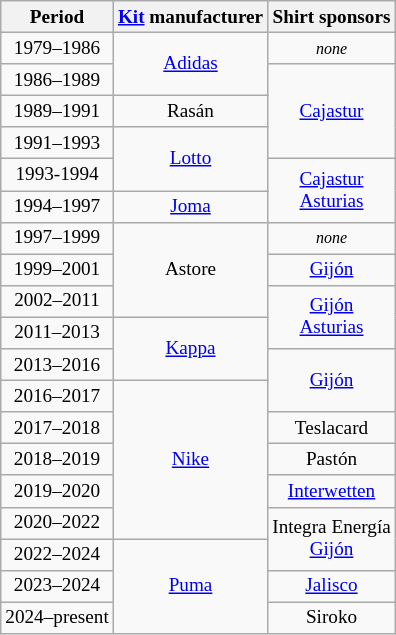<table class="wikitable" style="text-align: center; font-size:80%">
<tr>
<th>Period</th>
<th><a href='#'>Kit</a> manufacturer</th>
<th>Shirt sponsors</th>
</tr>
<tr>
<td>1979–1986</td>
<td rowspan=2><a href='#'>Adidas</a></td>
<td><small><em>none</em></small></td>
</tr>
<tr>
<td>1986–1989</td>
<td rowspan=3><a href='#'>Cajastur</a></td>
</tr>
<tr>
<td>1989–1991</td>
<td>Rasán</td>
</tr>
<tr>
<td>1991–1993</td>
<td rowspan="2"><a href='#'>Lotto</a></td>
</tr>
<tr>
<td>1993-1994</td>
<td rowspan="2"><a href='#'>Cajastur</a><br><a href='#'>Asturias</a></td>
</tr>
<tr>
<td>1994–1997</td>
<td><a href='#'>Joma</a></td>
</tr>
<tr>
<td>1997–1999</td>
<td rowspan=3>Astore</td>
<td><small><em>none</em></small></td>
</tr>
<tr>
<td>1999–2001</td>
<td><a href='#'>Gijón</a></td>
</tr>
<tr>
<td>2002–2011</td>
<td rowspan=2><a href='#'>Gijón</a><br><a href='#'>Asturias</a></td>
</tr>
<tr>
<td>2011–2013</td>
<td rowspan=2><a href='#'>Kappa</a></td>
</tr>
<tr>
<td>2013–2016</td>
<td rowspan=2><a href='#'>Gijón</a></td>
</tr>
<tr>
<td>2016–2017</td>
<td rowspan=5><a href='#'>Nike</a></td>
</tr>
<tr>
<td>2017–2018</td>
<td>Teslacard</td>
</tr>
<tr>
<td>2018–2019</td>
<td>Pastón</td>
</tr>
<tr>
<td>2019–2020</td>
<td><a href='#'>Interwetten</a></td>
</tr>
<tr>
<td>2020–2022</td>
<td rowspan=2>Integra Energía<br><a href='#'>Gijón</a></td>
</tr>
<tr>
<td>2022–2024</td>
<td rowspan=3><a href='#'>Puma</a></td>
</tr>
<tr>
<td>2023–2024</td>
<td><a href='#'>Jalisco</a></td>
</tr>
<tr>
<td>2024–present</td>
<td>Siroko</td>
</tr>
</table>
